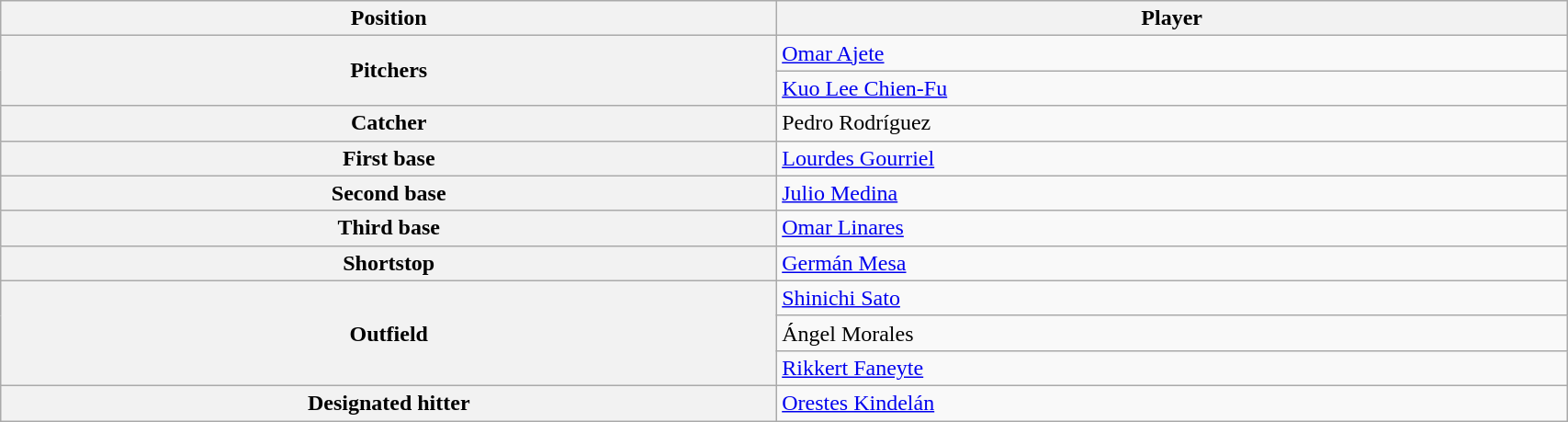<table class="wikitable" style="border-collapse:collapse; width:90%">
<tr>
<th>Position</th>
<th>Player</th>
</tr>
<tr>
<th rowspan=2>Pitchers</th>
<td> <a href='#'>Omar Ajete</a></td>
</tr>
<tr>
<td> <a href='#'>Kuo Lee Chien-Fu</a></td>
</tr>
<tr>
<th>Catcher</th>
<td> Pedro Rodríguez</td>
</tr>
<tr>
<th>First base</th>
<td> <a href='#'>Lourdes Gourriel</a></td>
</tr>
<tr>
<th>Second base</th>
<td> <a href='#'>Julio Medina</a></td>
</tr>
<tr>
<th>Third base</th>
<td> <a href='#'>Omar Linares</a></td>
</tr>
<tr>
<th>Shortstop</th>
<td> <a href='#'>Germán Mesa</a></td>
</tr>
<tr>
<th rowspan=3>Outfield</th>
<td> <a href='#'>Shinichi Sato</a></td>
</tr>
<tr>
<td> Ángel Morales</td>
</tr>
<tr>
<td> <a href='#'>Rikkert Faneyte</a></td>
</tr>
<tr>
<th>Designated hitter</th>
<td> <a href='#'>Orestes Kindelán</a></td>
</tr>
</table>
